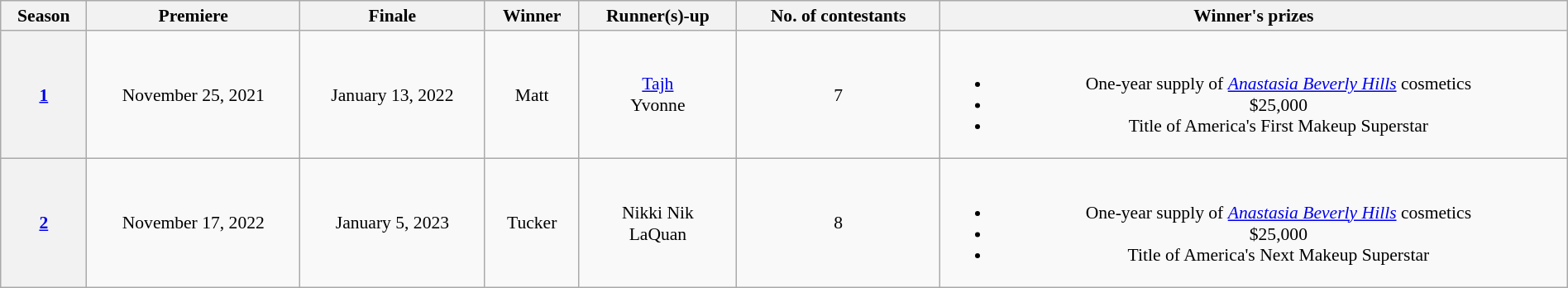<table class="wikitable" style="font-size:90%; width:100%; text-align:center">
<tr>
<th>Season</th>
<th>Premiere</th>
<th>Finale</th>
<th>Winner</th>
<th>Runner(s)-up</th>
<th>No. of contestants</th>
<th>Winner's prizes</th>
</tr>
<tr>
<th><a href='#'>1</a></th>
<td>November 25, 2021</td>
<td>January 13, 2022</td>
<td>Matt</td>
<td><a href='#'>Tajh</a><br>Yvonne</td>
<td>7</td>
<td><br><ul><li>One-year supply of <em><a href='#'>Anastasia Beverly Hills</a></em> cosmetics</li><li>$25,000</li><li>Title of America's First Makeup Superstar</li></ul></td>
</tr>
<tr>
<th><a href='#'>2</a></th>
<td>November 17, 2022</td>
<td>January 5, 2023</td>
<td>Tucker</td>
<td>Nikki Nik<br>LaQuan</td>
<td>8</td>
<td><br><ul><li>One-year supply of <em><a href='#'>Anastasia Beverly Hills</a></em> cosmetics</li><li>$25,000</li><li>Title of America's Next Makeup Superstar</li></ul></td>
</tr>
</table>
